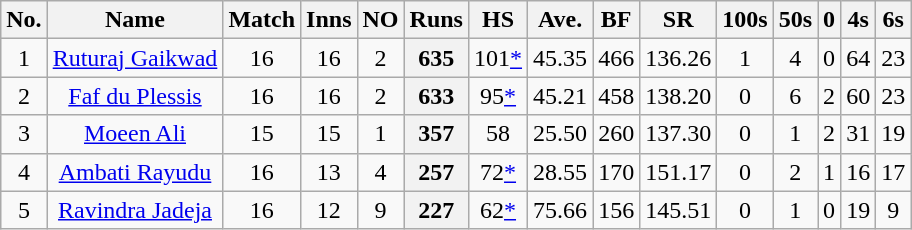<table class="wikitable sortable" style="text-align: center;">
<tr>
<th>No.</th>
<th>Name</th>
<th>Match</th>
<th>Inns</th>
<th>NO</th>
<th>Runs</th>
<th>HS</th>
<th>Ave.</th>
<th>BF</th>
<th>SR</th>
<th>100s</th>
<th>50s</th>
<th>0</th>
<th>4s</th>
<th>6s</th>
</tr>
<tr>
<td>1</td>
<td><a href='#'>Ruturaj Gaikwad</a></td>
<td>16</td>
<td>16</td>
<td>2</td>
<th>635</th>
<td>101<a href='#'>*</a></td>
<td>45.35</td>
<td>466</td>
<td>136.26</td>
<td>1</td>
<td>4</td>
<td>0</td>
<td>64</td>
<td>23</td>
</tr>
<tr>
<td>2</td>
<td><a href='#'>Faf du Plessis</a></td>
<td>16</td>
<td>16</td>
<td>2</td>
<th>633</th>
<td>95<a href='#'>*</a></td>
<td>45.21</td>
<td>458</td>
<td>138.20</td>
<td>0</td>
<td>6</td>
<td>2</td>
<td>60</td>
<td>23</td>
</tr>
<tr>
<td>3</td>
<td><a href='#'>Moeen Ali</a></td>
<td>15</td>
<td>15</td>
<td>1</td>
<th>357</th>
<td>58</td>
<td>25.50</td>
<td>260</td>
<td>137.30</td>
<td>0</td>
<td>1</td>
<td>2</td>
<td>31</td>
<td>19</td>
</tr>
<tr>
<td>4</td>
<td><a href='#'>Ambati Rayudu</a></td>
<td>16</td>
<td>13</td>
<td>4</td>
<th>257</th>
<td>72<a href='#'>*</a></td>
<td>28.55</td>
<td>170</td>
<td>151.17</td>
<td>0</td>
<td>2</td>
<td>1</td>
<td>16</td>
<td>17</td>
</tr>
<tr>
<td>5</td>
<td><a href='#'>Ravindra Jadeja</a></td>
<td>16</td>
<td>12</td>
<td>9</td>
<th>227</th>
<td>62<a href='#'>*</a></td>
<td>75.66</td>
<td>156</td>
<td>145.51</td>
<td>0</td>
<td>1</td>
<td>0</td>
<td>19</td>
<td>9</td>
</tr>
</table>
